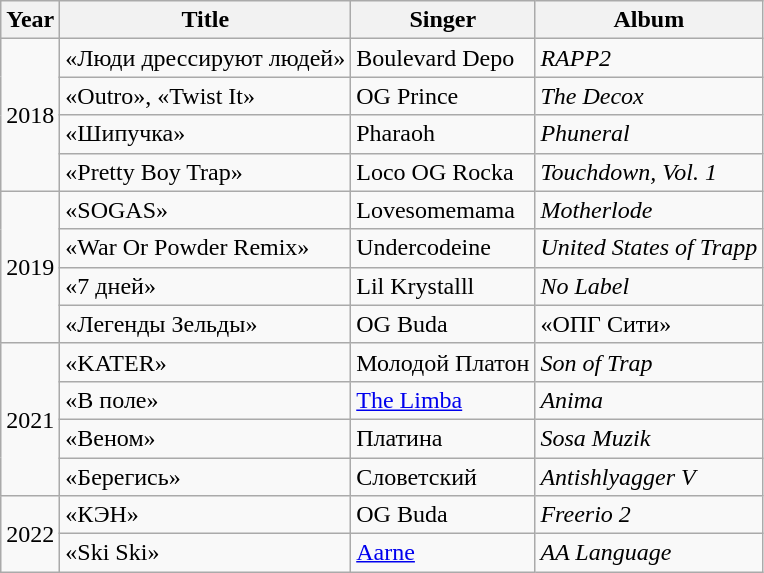<table class="wikitable">
<tr>
<th>Year</th>
<th>Title</th>
<th>Singer</th>
<th>Album</th>
</tr>
<tr>
<td rowspan="4">2018</td>
<td>«Люди дрессируют людей»</td>
<td>Boulevard Depo</td>
<td><em>RAPP2</em></td>
</tr>
<tr>
<td>«Outro», «Twist It»</td>
<td>OG Prince</td>
<td><em>The Decox</em></td>
</tr>
<tr>
<td>«Шипучка»</td>
<td>Pharaoh</td>
<td><em>Phuneral</em></td>
</tr>
<tr>
<td>«Pretty Boy Trap»</td>
<td>Loco OG Rocka</td>
<td><em>Touchdown, Vol. 1</em></td>
</tr>
<tr>
<td rowspan="4">2019</td>
<td>«SOGAS»</td>
<td>Lovesomemama</td>
<td><em>Motherlode</em></td>
</tr>
<tr>
<td>«War Or Powder Remix»</td>
<td>Undercodeine</td>
<td><em>United States of Trapp</em></td>
</tr>
<tr>
<td>«7 дней»</td>
<td>Lil Krystalll</td>
<td><em>No Label</em></td>
</tr>
<tr>
<td>«Легенды Зельды»</td>
<td>OG Buda</td>
<td>«ОПГ Сити»</td>
</tr>
<tr>
<td rowspan="4">2021</td>
<td>«KATER»</td>
<td>Молодой Платон</td>
<td><em>Son of Trap</em></td>
</tr>
<tr>
<td>«В поле»</td>
<td><a href='#'>The Limba</a></td>
<td><em>Anima</em></td>
</tr>
<tr>
<td>«Веном»</td>
<td>Платина</td>
<td><em>Sosa Muzik</em></td>
</tr>
<tr>
<td>«Берегись»</td>
<td>Словетский</td>
<td><em>Antishlyagger V</em></td>
</tr>
<tr>
<td rowspan="2">2022</td>
<td>«КЭН»</td>
<td>OG Buda</td>
<td><em>Freerio 2</em></td>
</tr>
<tr>
<td>«Ski Ski»</td>
<td><a href='#'>Aarne</a></td>
<td><em>AA Language</em></td>
</tr>
</table>
